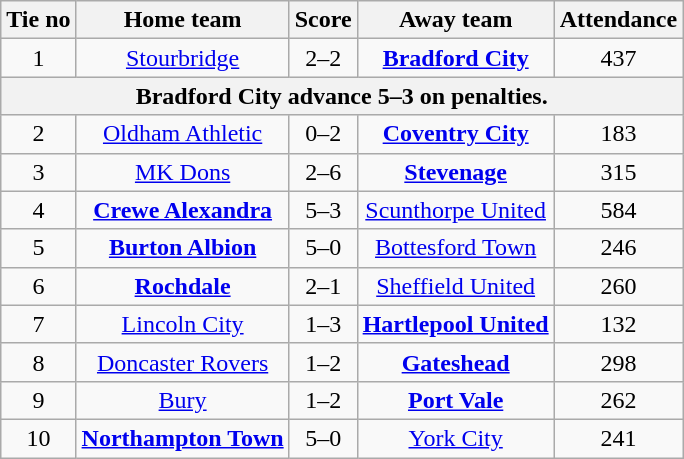<table class="wikitable" style="text-align:center">
<tr>
<th>Tie no</th>
<th>Home team</th>
<th>Score</th>
<th>Away team</th>
<th>Attendance</th>
</tr>
<tr>
<td>1</td>
<td><a href='#'>Stourbridge</a></td>
<td>2–2</td>
<td><strong><a href='#'>Bradford City</a></strong></td>
<td>437</td>
</tr>
<tr>
<th colspan="5">Bradford City advance 5–3 on penalties.</th>
</tr>
<tr>
<td>2</td>
<td><a href='#'>Oldham Athletic</a></td>
<td>0–2</td>
<td><strong><a href='#'>Coventry City</a></strong></td>
<td>183</td>
</tr>
<tr>
<td>3</td>
<td><a href='#'>MK Dons</a></td>
<td>2–6</td>
<td><strong><a href='#'>Stevenage</a></strong></td>
<td>315</td>
</tr>
<tr>
<td>4</td>
<td><strong><a href='#'>Crewe Alexandra</a></strong></td>
<td>5–3</td>
<td><a href='#'>Scunthorpe United</a></td>
<td>584</td>
</tr>
<tr>
<td>5</td>
<td><strong><a href='#'>Burton Albion</a></strong></td>
<td>5–0</td>
<td><a href='#'>Bottesford Town</a></td>
<td>246</td>
</tr>
<tr>
<td>6</td>
<td><strong><a href='#'>Rochdale</a></strong></td>
<td>2–1</td>
<td><a href='#'>Sheffield United</a></td>
<td>260</td>
</tr>
<tr>
<td>7</td>
<td><a href='#'>Lincoln City</a></td>
<td>1–3</td>
<td><strong><a href='#'>Hartlepool United</a></strong></td>
<td>132</td>
</tr>
<tr>
<td>8</td>
<td><a href='#'>Doncaster Rovers</a></td>
<td>1–2</td>
<td><strong><a href='#'>Gateshead</a></strong></td>
<td>298</td>
</tr>
<tr>
<td>9</td>
<td><a href='#'>Bury</a></td>
<td>1–2</td>
<td><strong><a href='#'>Port Vale</a></strong></td>
<td>262</td>
</tr>
<tr>
<td>10</td>
<td><strong><a href='#'>Northampton Town</a></strong></td>
<td>5–0</td>
<td><a href='#'>York City</a></td>
<td>241</td>
</tr>
</table>
